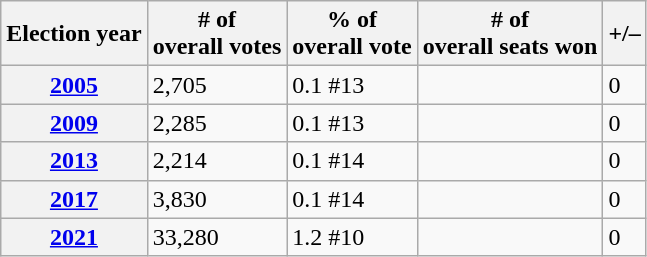<table class=wikitable>
<tr>
<th>Election year</th>
<th># of<br>overall votes</th>
<th>% of<br>overall vote</th>
<th># of<br>overall seats won</th>
<th>+/–</th>
</tr>
<tr>
<th><a href='#'>2005</a></th>
<td>2,705</td>
<td>0.1 #13</td>
<td></td>
<td> 0</td>
</tr>
<tr>
<th><a href='#'>2009</a></th>
<td>2,285</td>
<td>0.1 #13</td>
<td></td>
<td> 0</td>
</tr>
<tr>
<th><a href='#'>2013</a></th>
<td>2,214</td>
<td>0.1 #14</td>
<td></td>
<td> 0</td>
</tr>
<tr>
<th><a href='#'>2017</a></th>
<td>3,830</td>
<td>0.1 #14</td>
<td></td>
<td> 0</td>
</tr>
<tr>
<th><a href='#'>2021</a></th>
<td>33,280</td>
<td>1.2 #10</td>
<td></td>
<td> 0</td>
</tr>
</table>
